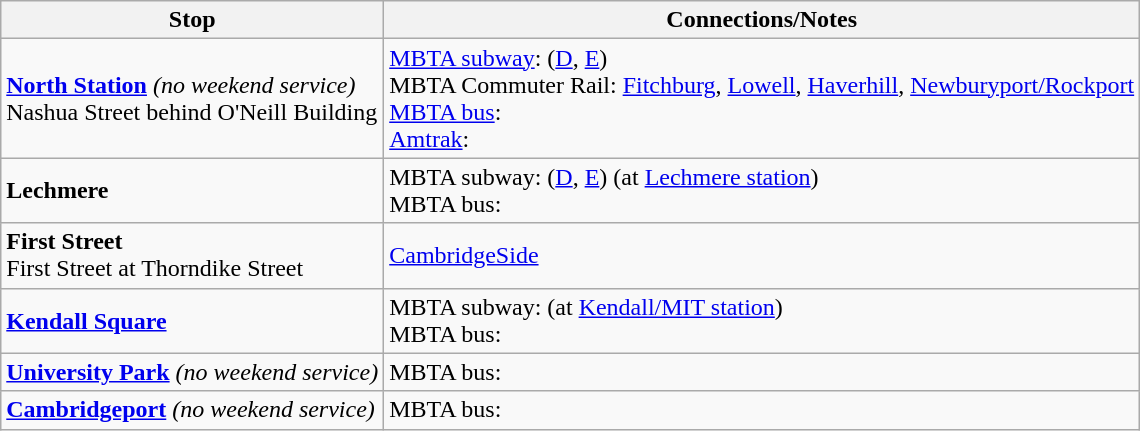<table class="wikitable">
<tr>
<th>Stop</th>
<th>Connections/Notes</th>
</tr>
<tr>
<td><strong><a href='#'>North Station</a></strong> <em>(no weekend service)</em><br>Nashua Street behind O'Neill Building</td>
<td> <a href='#'>MBTA subway</a>:  (<a href='#'>D</a>, <a href='#'>E</a>) <br> MBTA Commuter Rail: <a href='#'>Fitchburg</a>, <a href='#'>Lowell</a>, <a href='#'>Haverhill</a>, <a href='#'>Newburyport/Rockport</a><br> <a href='#'>MBTA bus</a>: <br> <a href='#'>Amtrak</a>: </td>
</tr>
<tr>
<td><strong>Lechmere</strong></td>
<td> MBTA subway:  (<a href='#'>D</a>, <a href='#'>E</a>) (at <a href='#'>Lechmere station</a>)<br> MBTA bus: </td>
</tr>
<tr>
<td><strong>First Street</strong><br>First Street at Thorndike Street</td>
<td><a href='#'>CambridgeSide</a></td>
</tr>
<tr>
<td><strong><a href='#'>Kendall Square</a></strong></td>
<td> MBTA subway:  (at <a href='#'>Kendall/MIT station</a>)<br> MBTA bus: </td>
</tr>
<tr>
<td><strong><a href='#'>University Park</a></strong> <em>(no weekend service)</em></td>
<td> MBTA bus: </td>
</tr>
<tr>
<td><strong><a href='#'>Cambridgeport</a></strong> <em>(no weekend service)</em></td>
<td> MBTA bus: </td>
</tr>
</table>
